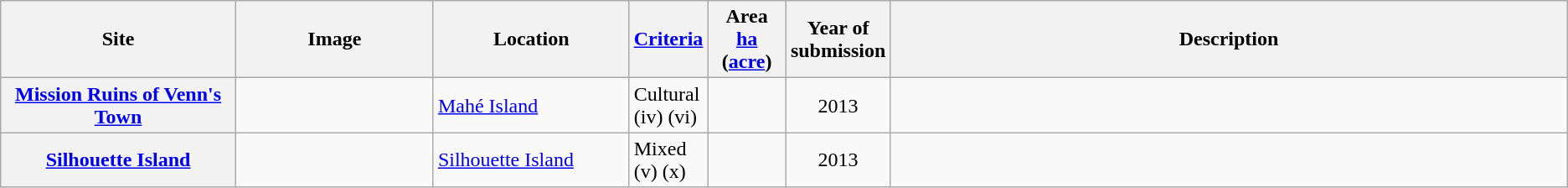<table class="wikitable sortable">
<tr>
<th scope="col" style="width:15%;">Site</th>
<th scope="col" class="unsortable" style="width:150px;">Image</th>
<th scope="col" style="width:12.5%;">Location</th>
<th scope="row" style="width:5%;"><a href='#'>Criteria</a></th>
<th scope="col" style="width:5%;">Area<br><a href='#'>ha</a> (<a href='#'>acre</a>)<br></th>
<th scope="col" style="width:5%;">Year of submission</th>
<th scope="col" class="unsortable">Description</th>
</tr>
<tr>
<th scope="row"><a href='#'>Mission Ruins of Venn's Town</a></th>
<td></td>
<td><a href='#'>Mahé Island</a></td>
<td>Cultural (iv) (vi)</td>
<td></td>
<td align="center">2013</td>
<td></td>
</tr>
<tr>
<th scope="row"><a href='#'>Silhouette Island</a></th>
<td></td>
<td><a href='#'>Silhouette Island</a></td>
<td>Mixed (v) (x)</td>
<td></td>
<td align="center">2013</td>
<td></td>
</tr>
</table>
